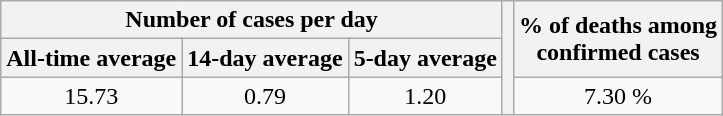<table class="wikitable" style="text-align:center;">
<tr>
<th colspan=3>Number of cases per day</th>
<th rowspan="3"></th>
<th rowspan="2">% of deaths among<br>confirmed cases</th>
</tr>
<tr>
<th>All-time average</th>
<th>14-day average</th>
<th>5-day average</th>
</tr>
<tr>
<td>15.73</td>
<td>0.79</td>
<td>1.20</td>
<td>7.30 %</td>
</tr>
</table>
